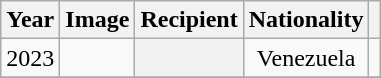<table class="wikitable plainrowheaders" style="text-align:center">
<tr>
<th scope=col>Year</th>
<th scope=col class=unsortable>Image</th>
<th scope=col>Recipient</th>
<th scope=col>Nationality</th>
<th scope=col class=unsortable></th>
</tr>
<tr>
<td>2023</td>
<td></td>
<th scope=row style="text-align:center;"></th>
<td>Venezuela</td>
<td></td>
</tr>
<tr>
</tr>
</table>
